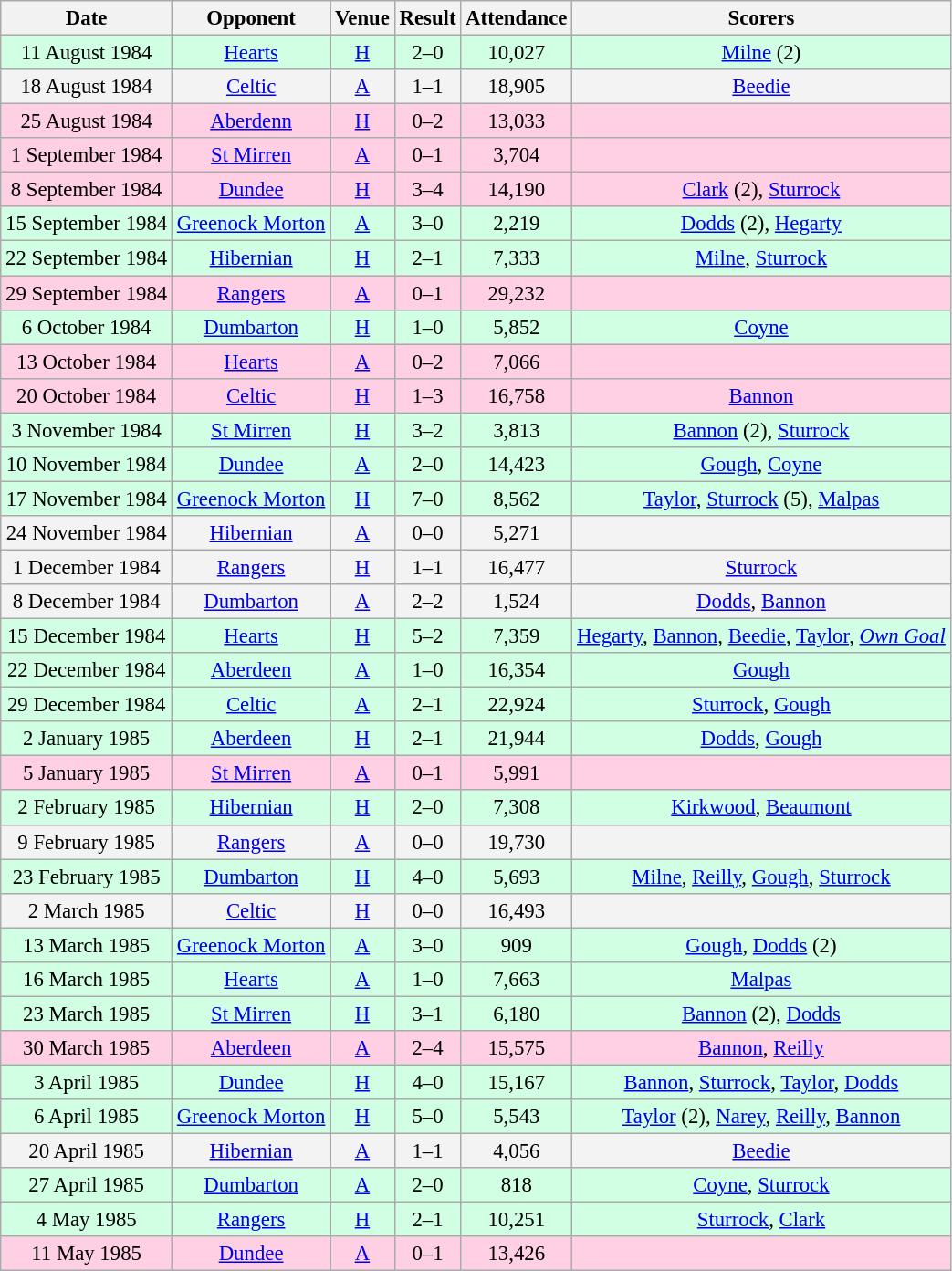<table class="wikitable sortable" style="font-size:95%; text-align:center">
<tr>
<th>Date</th>
<th>Opponent</th>
<th>Venue</th>
<th>Result</th>
<th>Attendance</th>
<th>Scorers</th>
</tr>
<tr bgcolor = "#d0ffe3">
<td>11 August 1984</td>
<td><a href='#'>Hearts</a></td>
<td><a href='#'>H</a></td>
<td>2–0</td>
<td>10,027</td>
<td><a href='#'>Milne</a> (2)</td>
</tr>
<tr bgcolor = "#f3f3f3">
<td>18 August 1984</td>
<td><a href='#'>Celtic</a></td>
<td><a href='#'>A</a></td>
<td>1–1</td>
<td>18,905</td>
<td><a href='#'>Beedie</a></td>
</tr>
<tr bgcolor = "#ffd0e3">
<td>25 August 1984</td>
<td><a href='#'>Aberdenn</a></td>
<td><a href='#'>H</a></td>
<td>0–2</td>
<td>13,033</td>
<td></td>
</tr>
<tr bgcolor = "#ffd0e3">
<td>1 September 1984</td>
<td><a href='#'>St Mirren</a></td>
<td><a href='#'>A</a></td>
<td>0–1</td>
<td>3,704</td>
<td></td>
</tr>
<tr bgcolor = "#ffd0e3">
<td>8 September 1984</td>
<td><a href='#'>Dundee</a></td>
<td><a href='#'>H</a></td>
<td>3–4</td>
<td>14,190</td>
<td><a href='#'>Clark</a> (2), <a href='#'>Sturrock</a></td>
</tr>
<tr bgcolor = "#d0ffe3">
<td>15 September 1984</td>
<td><a href='#'>Greenock Morton</a></td>
<td><a href='#'>A</a></td>
<td>3–0</td>
<td>2,219</td>
<td><a href='#'>Dodds</a> (2), <a href='#'>Hegarty</a></td>
</tr>
<tr bgcolor = "#d0ffe3">
<td>22 September 1984</td>
<td><a href='#'>Hibernian</a></td>
<td><a href='#'>H</a></td>
<td>2–1</td>
<td>7,333</td>
<td><a href='#'>Milne</a>, <a href='#'>Sturrock</a></td>
</tr>
<tr bgcolor = "#ffd0e3">
<td>29 September 1984</td>
<td><a href='#'>Rangers</a></td>
<td><a href='#'>A</a></td>
<td>0–1</td>
<td>29,232</td>
<td></td>
</tr>
<tr bgcolor = "#d0ffe3">
<td>6 October 1984</td>
<td><a href='#'>Dumbarton</a></td>
<td><a href='#'>H</a></td>
<td>1–0</td>
<td>5,852</td>
<td><a href='#'>Coyne</a></td>
</tr>
<tr bgcolor = "#ffd0e3">
<td>13 October 1984</td>
<td><a href='#'>Hearts</a></td>
<td><a href='#'>A</a></td>
<td>0–2</td>
<td>7,066</td>
<td></td>
</tr>
<tr bgcolor = "#ffd0e3">
<td>20 October 1984</td>
<td><a href='#'>Celtic</a></td>
<td><a href='#'>H</a></td>
<td>1–3</td>
<td>16,758</td>
<td><a href='#'>Bannon</a></td>
</tr>
<tr bgcolor = "#d0ffe3">
<td>3 November 1984</td>
<td><a href='#'>St Mirren</a></td>
<td><a href='#'>H</a></td>
<td>3–2</td>
<td>3,813</td>
<td><a href='#'>Bannon</a> (2), <a href='#'>Sturrock</a></td>
</tr>
<tr bgcolor = "#d0ffe3">
<td>10 November 1984</td>
<td><a href='#'>Dundee</a></td>
<td><a href='#'>A</a></td>
<td>2–0</td>
<td>14,423</td>
<td><a href='#'>Gough</a>, <a href='#'>Coyne</a></td>
</tr>
<tr bgcolor = "#d0ffe3">
<td>17 November 1984</td>
<td><a href='#'>Greenock Morton</a></td>
<td><a href='#'>H</a></td>
<td>7–0</td>
<td>8,562</td>
<td><a href='#'>Taylor</a>, <a href='#'>Sturrock</a> (5), <a href='#'>Malpas</a></td>
</tr>
<tr bgcolor = "#f3f3f3">
<td>24 November 1984</td>
<td><a href='#'>Hibernian</a></td>
<td><a href='#'>A</a></td>
<td>0–0</td>
<td>5,271</td>
<td></td>
</tr>
<tr bgcolor = "#f3f3f3">
<td>1 December 1984</td>
<td><a href='#'>Rangers</a></td>
<td><a href='#'>H</a></td>
<td>1–1</td>
<td>16,477</td>
<td><a href='#'>Sturrock</a></td>
</tr>
<tr bgcolor = "#f3f3f3">
<td>8 December 1984</td>
<td><a href='#'>Dumbarton</a></td>
<td><a href='#'>A</a></td>
<td>2–2</td>
<td>1,524</td>
<td><a href='#'>Dodds</a>, <a href='#'>Bannon</a></td>
</tr>
<tr bgcolor = "#d0ffe3">
<td>15 December 1984</td>
<td><a href='#'>Hearts</a></td>
<td><a href='#'>H</a></td>
<td>5–2</td>
<td>7,359</td>
<td><a href='#'>Hegarty</a>, <a href='#'>Bannon</a>, <a href='#'>Beedie</a>, <a href='#'>Taylor</a>, <em><a href='#'>Own Goal</a></em></td>
</tr>
<tr bgcolor = "#d0ffe3">
<td>22 December 1984</td>
<td><a href='#'>Aberdeen</a></td>
<td><a href='#'>A</a></td>
<td>1–0</td>
<td>16,354</td>
<td><a href='#'>Gough</a></td>
</tr>
<tr bgcolor = "#d0ffe3">
<td>29 December 1984</td>
<td><a href='#'>Celtic</a></td>
<td><a href='#'>A</a></td>
<td>2–1</td>
<td>22,924</td>
<td><a href='#'>Sturrock</a>, <a href='#'>Gough</a></td>
</tr>
<tr bgcolor = "#d0ffe3">
<td>2 January 1985</td>
<td><a href='#'>Aberdeen</a></td>
<td><a href='#'>H</a></td>
<td>2–1</td>
<td>21,944</td>
<td><a href='#'>Dodds</a>, <a href='#'>Gough</a></td>
</tr>
<tr bgcolor = "#ffd0e3">
<td>5 January 1985</td>
<td><a href='#'>St Mirren</a></td>
<td><a href='#'>A</a></td>
<td>0–1</td>
<td>5,991</td>
<td></td>
</tr>
<tr bgcolor = "#d0ffe3">
<td>2 February 1985</td>
<td><a href='#'>Hibernian</a></td>
<td><a href='#'>H</a></td>
<td>2–0</td>
<td>7,308</td>
<td><a href='#'>Kirkwood</a>, <a href='#'>Beaumont</a></td>
</tr>
<tr bgcolor = "#f3f3f3">
<td>9 February 1985</td>
<td><a href='#'>Rangers</a></td>
<td><a href='#'>A</a></td>
<td>0–0</td>
<td>19,730</td>
<td></td>
</tr>
<tr bgcolor = "#d0ffe3">
<td>23 February 1985</td>
<td><a href='#'>Dumbarton</a></td>
<td><a href='#'>H</a></td>
<td>4–0</td>
<td>5,693</td>
<td><a href='#'>Milne</a>, <a href='#'>Reilly</a>, <a href='#'>Gough</a>, <a href='#'>Sturrock</a></td>
</tr>
<tr bgcolor = "#f3f3f3">
<td>2 March 1985</td>
<td><a href='#'>Celtic</a></td>
<td><a href='#'>H</a></td>
<td>0–0</td>
<td>16,493</td>
<td></td>
</tr>
<tr bgcolor = "#d0ffe3">
<td>13 March 1985</td>
<td><a href='#'>Greenock Morton</a></td>
<td><a href='#'>A</a></td>
<td>3–0</td>
<td>909</td>
<td><a href='#'>Gough</a>, <a href='#'>Dodds</a> (2)</td>
</tr>
<tr bgcolor = "#d0ffe3">
<td>16 March 1985</td>
<td><a href='#'>Hearts</a></td>
<td><a href='#'>A</a></td>
<td>1–0</td>
<td>7,663</td>
<td><a href='#'>Malpas</a></td>
</tr>
<tr bgcolor = "#d0ffe3">
<td>23 March 1985</td>
<td><a href='#'>St Mirren</a></td>
<td><a href='#'>H</a></td>
<td>3–1</td>
<td>6,180</td>
<td><a href='#'>Bannon</a> (2), <a href='#'>Dodds</a></td>
</tr>
<tr bgcolor = "#ffd0e3">
<td>30 March 1985</td>
<td><a href='#'>Aberdeen</a></td>
<td><a href='#'>A</a></td>
<td>2–4</td>
<td>15,575</td>
<td><a href='#'>Bannon</a>, <a href='#'>Reilly</a></td>
</tr>
<tr bgcolor = "#d0ffe3">
<td>3 April 1985</td>
<td><a href='#'>Dundee</a></td>
<td><a href='#'>H</a></td>
<td>4–0</td>
<td>15,167</td>
<td><a href='#'>Bannon</a>, <a href='#'>Sturrock</a>, <a href='#'>Taylor</a>, <a href='#'>Dodds</a></td>
</tr>
<tr bgcolor = "#d0ffe3">
<td>6 April 1985</td>
<td><a href='#'>Greenock Morton</a></td>
<td><a href='#'>H</a></td>
<td>5–0</td>
<td>5,543</td>
<td><a href='#'>Taylor</a> (2), <a href='#'>Narey</a>, <a href='#'>Reilly</a>, <a href='#'>Bannon</a></td>
</tr>
<tr bgcolor = "#f3f3f3">
<td>20 April 1985</td>
<td><a href='#'>Hibernian</a></td>
<td><a href='#'>A</a></td>
<td>1–1</td>
<td>4,056</td>
<td><a href='#'>Beedie</a></td>
</tr>
<tr bgcolor = "#d0ffe3">
<td>27 April 1985</td>
<td><a href='#'>Dumbarton</a></td>
<td><a href='#'>A</a></td>
<td>2–0</td>
<td>818</td>
<td><a href='#'>Coyne</a>, <a href='#'>Sturrock</a></td>
</tr>
<tr bgcolor = "#d0ffe3">
<td>4 May 1985</td>
<td><a href='#'>Rangers</a></td>
<td><a href='#'>H</a></td>
<td>2–1</td>
<td>10,251</td>
<td><a href='#'>Sturrock</a>, <a href='#'>Clark</a></td>
</tr>
<tr bgcolor = "#ffd0e3">
<td>11 May 1985</td>
<td><a href='#'>Dundee</a></td>
<td><a href='#'>A</a></td>
<td>0–1</td>
<td>13,426</td>
<td></td>
</tr>
</table>
